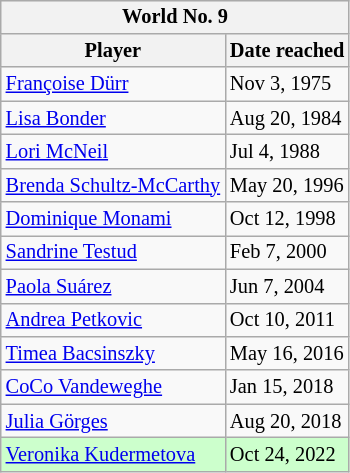<table class="wikitable nowrap" style="display:inline-table; font-size:85%">
<tr>
<th colspan="2">World No. 9</th>
</tr>
<tr>
<th>Player</th>
<th>Date reached</th>
</tr>
<tr>
<td> <a href='#'>Françoise Dürr</a></td>
<td>Nov 3, 1975</td>
</tr>
<tr>
<td> <a href='#'>Lisa Bonder</a></td>
<td>Aug 20, 1984</td>
</tr>
<tr>
<td> <a href='#'>Lori McNeil</a></td>
<td>Jul 4, 1988</td>
</tr>
<tr>
<td> <a href='#'>Brenda Schultz-McCarthy</a></td>
<td>May 20, 1996</td>
</tr>
<tr>
<td> <a href='#'>Dominique Monami</a></td>
<td>Oct 12, 1998</td>
</tr>
<tr>
<td> <a href='#'>Sandrine Testud</a></td>
<td>Feb 7, 2000</td>
</tr>
<tr>
<td> <a href='#'>Paola Suárez</a></td>
<td>Jun 7, 2004</td>
</tr>
<tr>
<td> <a href='#'>Andrea Petkovic</a></td>
<td>Oct 10, 2011</td>
</tr>
<tr>
<td> <a href='#'>Timea Bacsinszky</a></td>
<td>May 16, 2016</td>
</tr>
<tr>
<td> <a href='#'>CoCo Vandeweghe</a></td>
<td>Jan 15, 2018</td>
</tr>
<tr>
<td> <a href='#'>Julia Görges</a></td>
<td>Aug 20, 2018</td>
</tr>
<tr bgcolor=ccffcc>
<td> <a href='#'>Veronika Kudermetova</a></td>
<td>Oct 24, 2022</td>
</tr>
</table>
